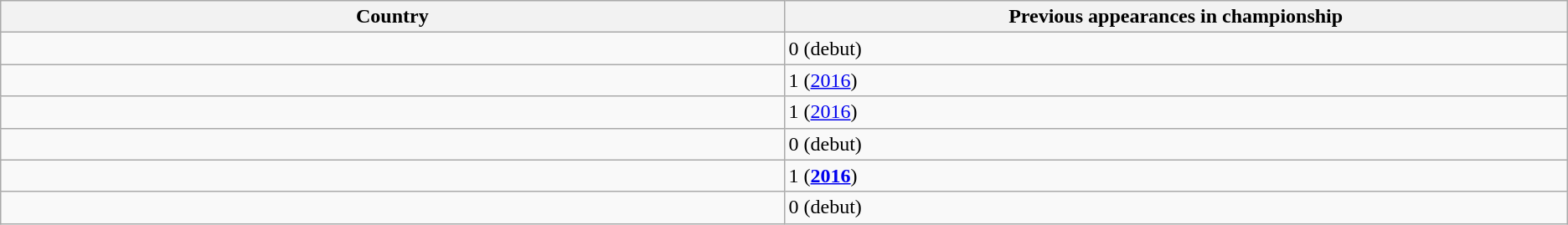<table class="wikitable sortable">
<tr>
<th width=10%>Country</th>
<th width=10%>Previous appearances in championship</th>
</tr>
<tr>
<td></td>
<td>0 (debut)</td>
</tr>
<tr>
<td></td>
<td>1 (<a href='#'>2016</a>)</td>
</tr>
<tr>
<td></td>
<td>1 (<a href='#'>2016</a>)</td>
</tr>
<tr>
<td></td>
<td>0 (debut)</td>
</tr>
<tr>
<td></td>
<td>1 (<strong><a href='#'>2016</a></strong>)</td>
</tr>
<tr>
<td></td>
<td>0 (debut)</td>
</tr>
</table>
